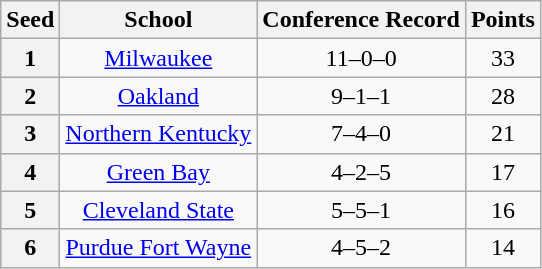<table class="wikitable" style="text-align:center">
<tr>
<th>Seed</th>
<th>School</th>
<th>Conference Record</th>
<th>Points</th>
</tr>
<tr>
<th>1</th>
<td><a href='#'>Milwaukee</a></td>
<td>11–0–0</td>
<td>33</td>
</tr>
<tr>
<th>2</th>
<td><a href='#'>Oakland</a></td>
<td>9–1–1</td>
<td>28</td>
</tr>
<tr>
<th>3</th>
<td><a href='#'>Northern Kentucky</a></td>
<td>7–4–0</td>
<td>21</td>
</tr>
<tr>
<th>4</th>
<td><a href='#'>Green Bay</a></td>
<td>4–2–5</td>
<td>17</td>
</tr>
<tr>
<th>5</th>
<td><a href='#'>Cleveland State</a></td>
<td>5–5–1</td>
<td>16</td>
</tr>
<tr>
<th>6</th>
<td><a href='#'>Purdue Fort Wayne</a></td>
<td>4–5–2</td>
<td>14</td>
</tr>
</table>
